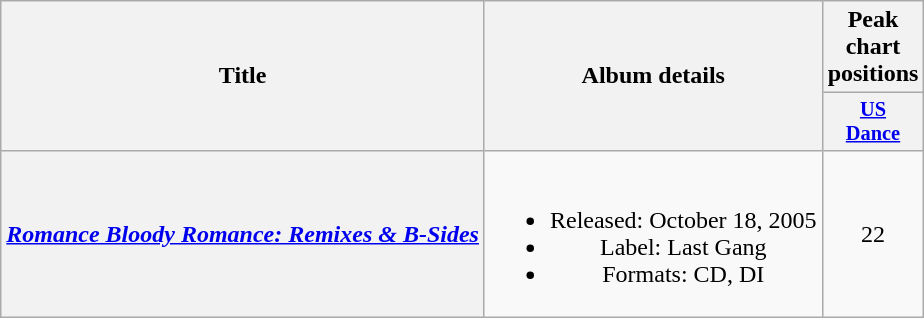<table class="wikitable plainrowheaders" style="text-align:center;">
<tr>
<th scope="col" rowspan="2">Title</th>
<th scope="col" rowspan="2">Album details</th>
<th scope="col">Peak chart positions</th>
</tr>
<tr>
<th scope="col" style="width:3em;font-size:85%;"><a href='#'>US<br>Dance</a><br></th>
</tr>
<tr>
<th scope="row"><em><a href='#'>Romance Bloody Romance: Remixes & B-Sides</a></em></th>
<td><br><ul><li>Released: October 18, 2005</li><li>Label: Last Gang</li><li>Formats: CD, DI</li></ul></td>
<td>22</td>
</tr>
</table>
